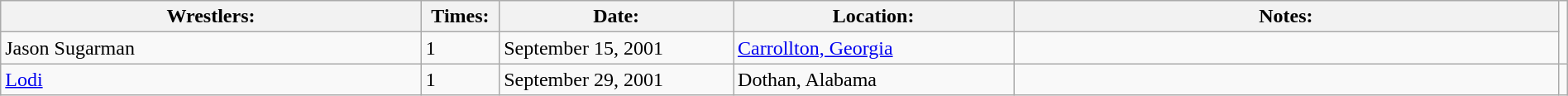<table class="wikitable" width=100%>
<tr>
<th width=27%>Wrestlers:</th>
<th width=5%>Times:</th>
<th width=15%>Date:</th>
<th width=18%>Location:</th>
<th width=35%>Notes:</th>
</tr>
<tr>
<td>Jason Sugarman</td>
<td>1</td>
<td>September 15, 2001</td>
<td><a href='#'>Carrollton, Georgia</a></td>
<td></td>
</tr>
<tr>
<td><a href='#'>Lodi</a></td>
<td>1</td>
<td>September 29, 2001</td>
<td>Dothan, Alabama</td>
<td></td>
<td></td>
</tr>
</table>
